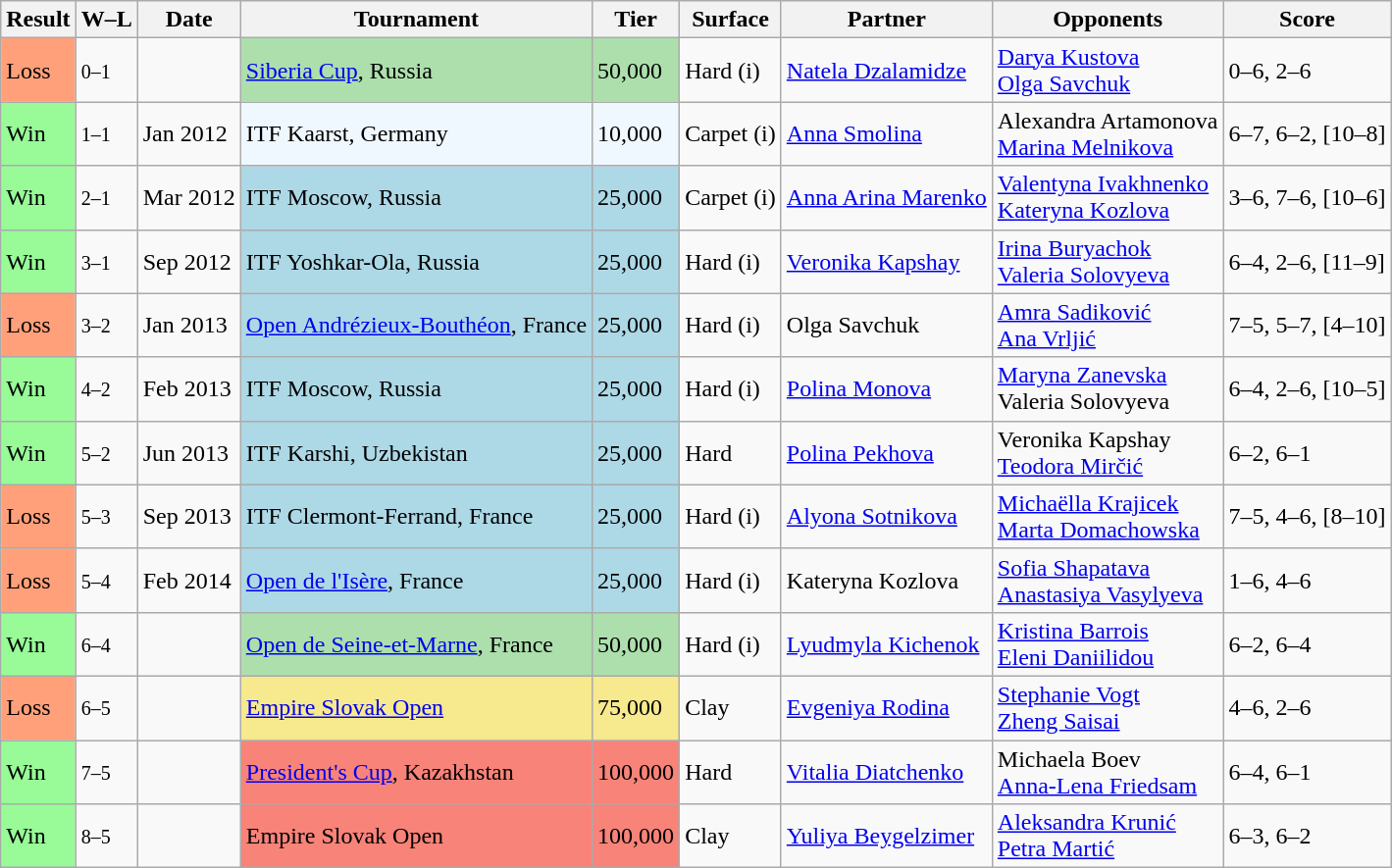<table class="sortable wikitable">
<tr>
<th>Result</th>
<th class="unsortable">W–L</th>
<th>Date</th>
<th>Tournament</th>
<th>Tier</th>
<th>Surface</th>
<th>Partner</th>
<th>Opponents</th>
<th class="unsortable">Score</th>
</tr>
<tr>
<td bgcolor="FFA07A">Loss</td>
<td><small>0–1</small></td>
<td><a href='#'></a></td>
<td style="background:#addfad;"><a href='#'>Siberia Cup</a>, Russia</td>
<td style="background:#addfad;">50,000</td>
<td>Hard (i)</td>
<td> <a href='#'>Natela Dzalamidze</a></td>
<td> <a href='#'>Darya Kustova</a> <br>  <a href='#'>Olga Savchuk</a></td>
<td>0–6, 2–6</td>
</tr>
<tr>
<td style="background:#98fb98;">Win</td>
<td><small>1–1</small></td>
<td>Jan 2012</td>
<td style="background:#f0f8ff;">ITF Kaarst, Germany</td>
<td style="background:#f0f8ff;">10,000</td>
<td>Carpet (i)</td>
<td> <a href='#'>Anna Smolina</a></td>
<td> Alexandra Artamonova <br>  <a href='#'>Marina Melnikova</a></td>
<td>6–7, 6–2, [10–8]</td>
</tr>
<tr>
<td style="background:#98fb98;">Win</td>
<td><small>2–1</small></td>
<td>Mar 2012</td>
<td style="background:lightblue;">ITF Moscow, Russia</td>
<td style="background:lightblue;">25,000</td>
<td>Carpet (i)</td>
<td> <a href='#'>Anna Arina Marenko</a></td>
<td> <a href='#'>Valentyna Ivakhnenko</a> <br>  <a href='#'>Kateryna Kozlova</a></td>
<td>3–6, 7–6, [10–6]</td>
</tr>
<tr>
<td style="background:#98fb98;">Win</td>
<td><small>3–1</small></td>
<td>Sep 2012</td>
<td style="background:lightblue;">ITF Yoshkar-Ola, Russia</td>
<td style="background:lightblue;">25,000</td>
<td>Hard (i)</td>
<td> <a href='#'>Veronika Kapshay</a></td>
<td> <a href='#'>Irina Buryachok</a> <br>  <a href='#'>Valeria Solovyeva</a></td>
<td>6–4, 2–6, [11–9]</td>
</tr>
<tr>
<td bgcolor="FFA07A">Loss</td>
<td><small>3–2</small></td>
<td>Jan 2013</td>
<td style="background:lightblue;"><a href='#'>Open Andrézieux-Bouthéon</a>, France</td>
<td style="background:lightblue;">25,000</td>
<td>Hard (i)</td>
<td> Olga Savchuk</td>
<td> <a href='#'>Amra Sadiković</a> <br>  <a href='#'>Ana Vrljić</a></td>
<td>7–5, 5–7, [4–10]</td>
</tr>
<tr>
<td style="background:#98fb98;">Win</td>
<td><small>4–2</small></td>
<td>Feb 2013</td>
<td style="background:lightblue;">ITF Moscow, Russia</td>
<td style="background:lightblue;">25,000</td>
<td>Hard (i)</td>
<td> <a href='#'>Polina Monova</a></td>
<td> <a href='#'>Maryna Zanevska</a> <br>  Valeria Solovyeva</td>
<td>6–4, 2–6, [10–5]</td>
</tr>
<tr>
<td style="background:#98fb98;">Win</td>
<td><small>5–2</small></td>
<td>Jun 2013</td>
<td style="background:lightblue;">ITF Karshi, Uzbekistan</td>
<td style="background:lightblue;">25,000</td>
<td>Hard</td>
<td> <a href='#'>Polina Pekhova</a></td>
<td> Veronika Kapshay <br>  <a href='#'>Teodora Mirčić</a></td>
<td>6–2, 6–1</td>
</tr>
<tr>
<td bgcolor=FFA07A>Loss</td>
<td><small>5–3</small></td>
<td>Sep 2013</td>
<td style="background:lightblue;">ITF Clermont-Ferrand, France</td>
<td style="background:lightblue;">25,000</td>
<td>Hard (i)</td>
<td> <a href='#'>Alyona Sotnikova</a></td>
<td> <a href='#'>Michaëlla Krajicek</a> <br>  <a href='#'>Marta Domachowska</a></td>
<td>7–5, 4–6, [8–10]</td>
</tr>
<tr>
<td bgcolor="FFA07A">Loss</td>
<td><small>5–4</small></td>
<td>Feb 2014</td>
<td style="background:lightblue;"><a href='#'>Open de l'Isère</a>, France</td>
<td style="background:lightblue;">25,000</td>
<td>Hard (i)</td>
<td> Kateryna Kozlova</td>
<td> <a href='#'>Sofia Shapatava</a> <br>  <a href='#'>Anastasiya Vasylyeva</a></td>
<td>1–6, 4–6</td>
</tr>
<tr>
<td style="background:#98fb98;">Win</td>
<td><small>6–4</small></td>
<td><a href='#'></a></td>
<td style="background:#addfad;"><a href='#'>Open de Seine-et-Marne</a>, France</td>
<td style="background:#addfad;">50,000</td>
<td>Hard (i)</td>
<td> <a href='#'>Lyudmyla Kichenok</a></td>
<td> <a href='#'>Kristina Barrois</a> <br>  <a href='#'>Eleni Daniilidou</a></td>
<td>6–2, 6–4</td>
</tr>
<tr>
<td bgcolor="FFA07A">Loss</td>
<td><small>6–5</small></td>
<td><a href='#'></a></td>
<td style="background:#f7e98e;"><a href='#'>Empire Slovak Open</a></td>
<td style="background:#f7e98e;">75,000</td>
<td>Clay</td>
<td> <a href='#'>Evgeniya Rodina</a></td>
<td> <a href='#'>Stephanie Vogt</a> <br>  <a href='#'>Zheng Saisai</a></td>
<td>4–6, 2–6</td>
</tr>
<tr>
<td style="background:#98fb98;">Win</td>
<td><small>7–5</small></td>
<td><a href='#'></a></td>
<td style="background:#f88379;"><a href='#'>President's Cup</a>, Kazakhstan</td>
<td style="background:#f88379;">100,000</td>
<td>Hard</td>
<td> <a href='#'>Vitalia Diatchenko</a></td>
<td> Michaela Boev <br>  <a href='#'>Anna-Lena Friedsam</a></td>
<td>6–4, 6–1</td>
</tr>
<tr>
<td style="background:#98fb98;">Win</td>
<td><small>8–5</small></td>
<td><a href='#'></a></td>
<td style="background:#f88379;">Empire Slovak Open</td>
<td style="background:#f88379;">100,000</td>
<td>Clay</td>
<td> <a href='#'>Yuliya Beygelzimer</a></td>
<td> <a href='#'>Aleksandra Krunić</a> <br>  <a href='#'>Petra Martić</a></td>
<td>6–3, 6–2</td>
</tr>
</table>
